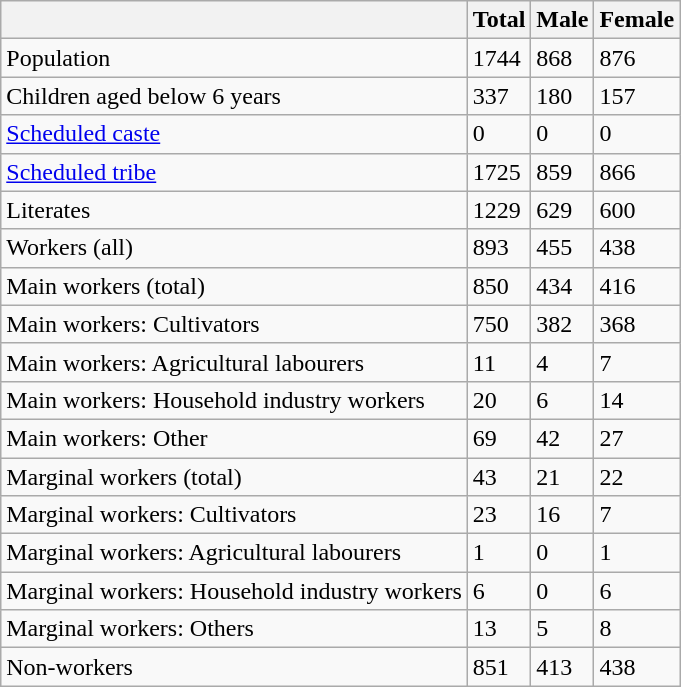<table class="wikitable sortable">
<tr>
<th></th>
<th>Total</th>
<th>Male</th>
<th>Female</th>
</tr>
<tr>
<td>Population</td>
<td>1744</td>
<td>868</td>
<td>876</td>
</tr>
<tr>
<td>Children aged below 6 years</td>
<td>337</td>
<td>180</td>
<td>157</td>
</tr>
<tr>
<td><a href='#'>Scheduled caste</a></td>
<td>0</td>
<td>0</td>
<td>0</td>
</tr>
<tr>
<td><a href='#'>Scheduled tribe</a></td>
<td>1725</td>
<td>859</td>
<td>866</td>
</tr>
<tr>
<td>Literates</td>
<td>1229</td>
<td>629</td>
<td>600</td>
</tr>
<tr>
<td>Workers (all)</td>
<td>893</td>
<td>455</td>
<td>438</td>
</tr>
<tr>
<td>Main workers (total)</td>
<td>850</td>
<td>434</td>
<td>416</td>
</tr>
<tr>
<td>Main workers: Cultivators</td>
<td>750</td>
<td>382</td>
<td>368</td>
</tr>
<tr>
<td>Main workers: Agricultural labourers</td>
<td>11</td>
<td>4</td>
<td>7</td>
</tr>
<tr>
<td>Main workers: Household industry workers</td>
<td>20</td>
<td>6</td>
<td>14</td>
</tr>
<tr>
<td>Main workers: Other</td>
<td>69</td>
<td>42</td>
<td>27</td>
</tr>
<tr>
<td>Marginal workers (total)</td>
<td>43</td>
<td>21</td>
<td>22</td>
</tr>
<tr>
<td>Marginal workers: Cultivators</td>
<td>23</td>
<td>16</td>
<td>7</td>
</tr>
<tr>
<td>Marginal workers: Agricultural labourers</td>
<td>1</td>
<td>0</td>
<td>1</td>
</tr>
<tr>
<td>Marginal workers: Household industry workers</td>
<td>6</td>
<td>0</td>
<td>6</td>
</tr>
<tr>
<td>Marginal workers: Others</td>
<td>13</td>
<td>5</td>
<td>8</td>
</tr>
<tr>
<td>Non-workers</td>
<td>851</td>
<td>413</td>
<td>438</td>
</tr>
</table>
